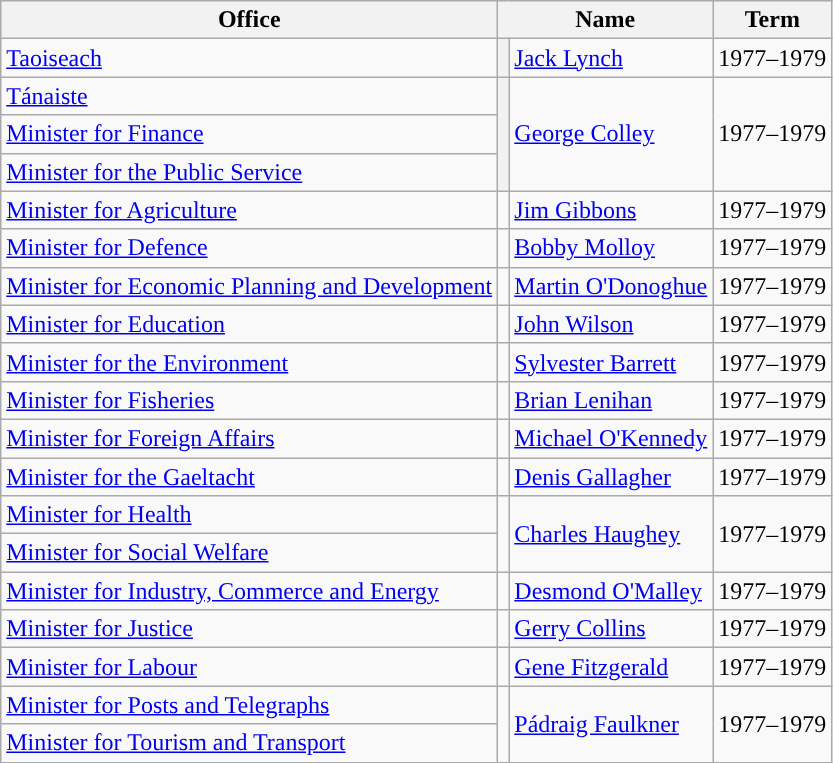<table class="wikitable">
<tr>
<th>Office</th>
<th colspan="2">Name</th>
<th>Term</th>
</tr>
<tr>
<td><a href='#'>Taoiseach</a></td>
<th style="background-color: "></th>
<td><a href='#'>Jack Lynch</a></td>
<td>1977–1979</td>
</tr>
<tr>
<td><a href='#'>Tánaiste</a></td>
<th rowspan=3 style="background-color: "></th>
<td rowspan=3><a href='#'>George Colley</a></td>
<td rowspan=3>1977–1979</td>
</tr>
<tr>
<td><a href='#'>Minister for Finance</a></td>
</tr>
<tr>
<td><a href='#'>Minister for the Public Service</a></td>
</tr>
<tr>
<td><a href='#'>Minister for Agriculture</a></td>
<td style="background-color: "></td>
<td><a href='#'>Jim Gibbons</a></td>
<td>1977–1979</td>
</tr>
<tr>
<td><a href='#'>Minister for Defence</a></td>
<td style="background-color: "></td>
<td><a href='#'>Bobby Molloy</a></td>
<td>1977–1979</td>
</tr>
<tr>
<td><a href='#'>Minister for Economic Planning and Development</a></td>
<td style="background-color: "></td>
<td><a href='#'>Martin O'Donoghue</a></td>
<td>1977–1979</td>
</tr>
<tr>
<td><a href='#'>Minister for Education</a></td>
<td style="background-color: "></td>
<td><a href='#'>John Wilson</a></td>
<td>1977–1979</td>
</tr>
<tr>
<td><a href='#'>Minister for the Environment</a></td>
<td style="background-color: "></td>
<td><a href='#'>Sylvester Barrett</a></td>
<td>1977–1979</td>
</tr>
<tr>
<td><a href='#'>Minister for Fisheries</a></td>
<td style="background-color: "></td>
<td><a href='#'>Brian Lenihan</a></td>
<td>1977–1979</td>
</tr>
<tr>
<td><a href='#'>Minister for Foreign Affairs</a></td>
<td style="background-color: "></td>
<td><a href='#'>Michael O'Kennedy</a></td>
<td>1977–1979</td>
</tr>
<tr>
<td><a href='#'>Minister for the Gaeltacht</a></td>
<td style="background-color: "></td>
<td><a href='#'>Denis Gallagher</a></td>
<td>1977–1979</td>
</tr>
<tr>
<td><a href='#'>Minister for Health</a></td>
<td rowspan=2 style="background-color: "></td>
<td rowspan=2><a href='#'>Charles Haughey</a></td>
<td rowspan=2>1977–1979</td>
</tr>
<tr>
<td><a href='#'>Minister for Social Welfare</a></td>
</tr>
<tr>
<td><a href='#'>Minister for Industry, Commerce and Energy</a></td>
<td style="background-color: "></td>
<td><a href='#'>Desmond O'Malley</a></td>
<td>1977–1979</td>
</tr>
<tr>
<td><a href='#'>Minister for Justice</a></td>
<td style="background-color: "></td>
<td><a href='#'>Gerry Collins</a></td>
<td>1977–1979</td>
</tr>
<tr>
<td><a href='#'>Minister for Labour</a></td>
<td style="background-color: "></td>
<td><a href='#'>Gene Fitzgerald</a></td>
<td>1977–1979</td>
</tr>
<tr>
<td><a href='#'>Minister for Posts and Telegraphs</a></td>
<td rowspan=2 style="background-color: "></td>
<td rowspan=2><a href='#'>Pádraig Faulkner</a></td>
<td rowspan=2>1977–1979</td>
</tr>
<tr>
<td><a href='#'>Minister for Tourism and Transport</a></td>
</tr>
</table>
